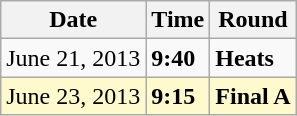<table class="wikitable">
<tr>
<th>Date</th>
<th>Time</th>
<th>Round</th>
</tr>
<tr>
<td>June 21, 2013</td>
<td><strong>9:40</strong></td>
<td><strong>Heats</strong></td>
</tr>
<tr style=background:lemonchiffon>
<td>June 23, 2013</td>
<td><strong>9:15</strong></td>
<td><strong>Final A</strong></td>
</tr>
</table>
